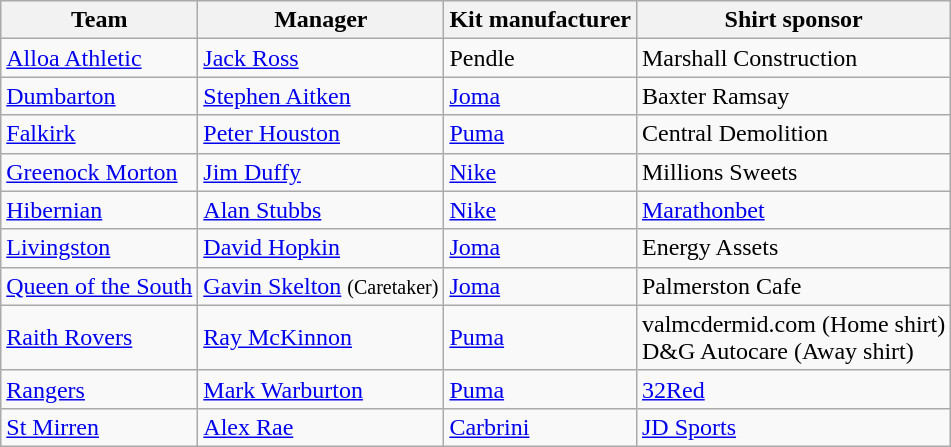<table class="wikitable">
<tr>
<th>Team</th>
<th>Manager</th>
<th>Kit manufacturer</th>
<th>Shirt sponsor</th>
</tr>
<tr>
<td><a href='#'>Alloa Athletic</a></td>
<td> <a href='#'>Jack Ross</a></td>
<td>Pendle</td>
<td>Marshall Construction</td>
</tr>
<tr>
<td><a href='#'>Dumbarton</a></td>
<td> <a href='#'>Stephen Aitken</a></td>
<td><a href='#'>Joma</a></td>
<td>Baxter Ramsay</td>
</tr>
<tr>
<td><a href='#'>Falkirk</a></td>
<td> <a href='#'>Peter Houston</a></td>
<td><a href='#'>Puma</a></td>
<td>Central Demolition</td>
</tr>
<tr>
<td><a href='#'>Greenock Morton</a></td>
<td> <a href='#'>Jim Duffy</a></td>
<td><a href='#'>Nike</a></td>
<td>Millions Sweets</td>
</tr>
<tr>
<td><a href='#'>Hibernian</a></td>
<td> <a href='#'>Alan Stubbs</a></td>
<td><a href='#'>Nike</a></td>
<td><a href='#'>Marathonbet</a></td>
</tr>
<tr>
<td><a href='#'>Livingston</a></td>
<td> <a href='#'>David Hopkin</a></td>
<td><a href='#'>Joma</a></td>
<td>Energy Assets</td>
</tr>
<tr>
<td><a href='#'>Queen of the South</a></td>
<td> <a href='#'>Gavin Skelton</a> <small>(Caretaker)</small></td>
<td><a href='#'>Joma</a></td>
<td>Palmerston Cafe</td>
</tr>
<tr>
<td><a href='#'>Raith Rovers</a></td>
<td> <a href='#'>Ray McKinnon</a></td>
<td><a href='#'>Puma</a></td>
<td>valmcdermid.com (Home shirt)<br>D&G Autocare (Away shirt)</td>
</tr>
<tr>
<td><a href='#'>Rangers</a></td>
<td> <a href='#'>Mark Warburton</a></td>
<td><a href='#'>Puma</a></td>
<td><a href='#'>32Red</a></td>
</tr>
<tr>
<td><a href='#'>St Mirren</a></td>
<td> <a href='#'>Alex Rae</a></td>
<td><a href='#'>Carbrini</a></td>
<td><a href='#'>JD Sports</a></td>
</tr>
</table>
